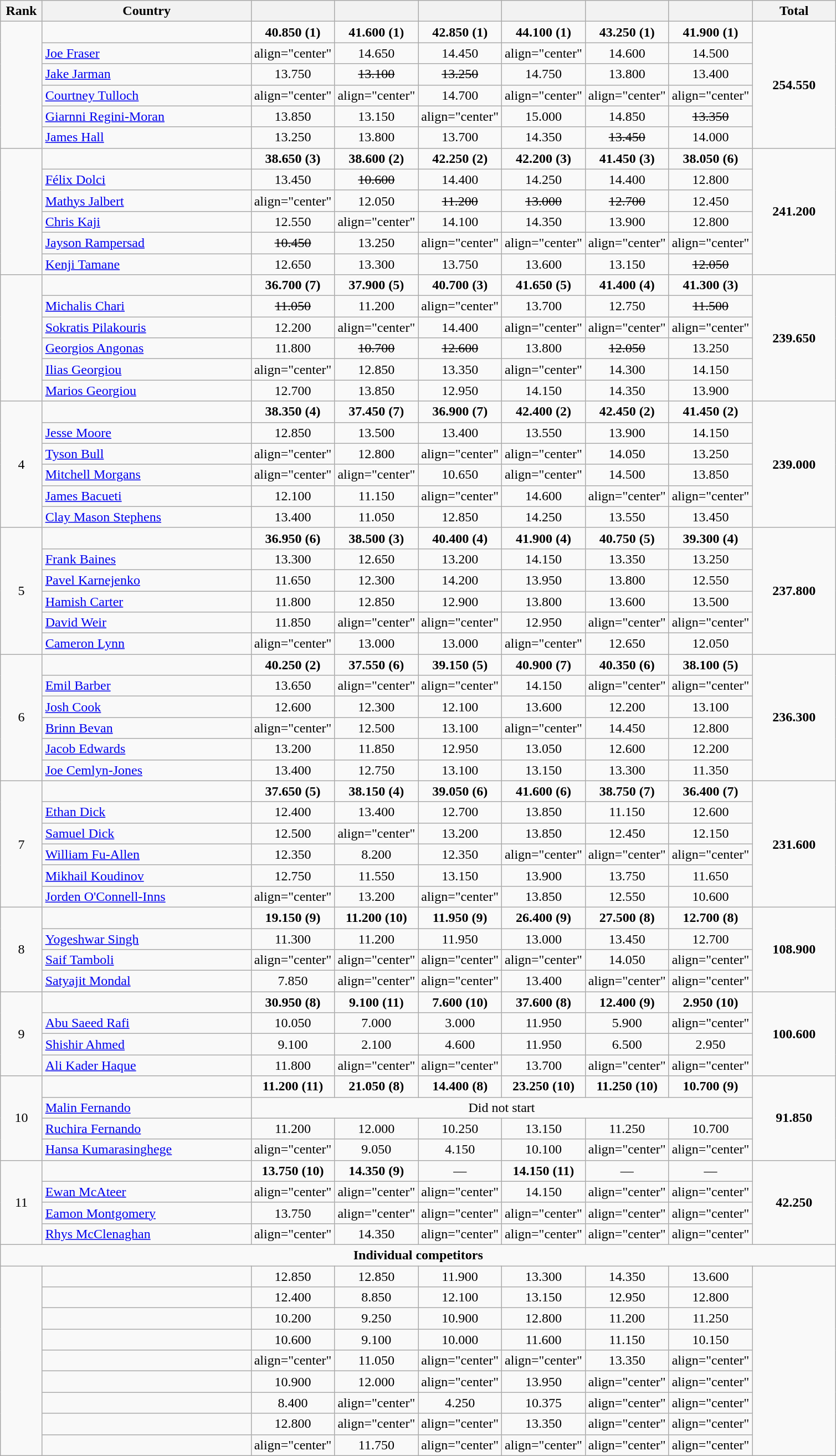<table class="wikitable">
<tr>
<th width="5%">Rank</th>
<th width="25%">Country</th>
<th width="10%"></th>
<th width="10%"></th>
<th width="10%"></th>
<th width="10%"></th>
<th width="10%"></th>
<th width="10%"></th>
<th width="10%">Total</th>
</tr>
<tr>
<td rowspan="6" align="center"></td>
<td><strong></strong></td>
<td align="center"><strong>40.850 (1)</strong></td>
<td align="center"><strong>41.600 (1)</strong></td>
<td align="center"><strong>42.850 (1)</strong></td>
<td align="center"><strong>44.100 (1)</strong></td>
<td align="center"><strong>43.250 (1)</strong></td>
<td align="center"><strong>41.900 (1)</strong></td>
<td rowspan="6" align="center"><strong>254.550</strong></td>
</tr>
<tr>
<td><a href='#'>Joe Fraser</a></td>
<td>align="center" </td>
<td align="center">14.650</td>
<td align="center">14.450</td>
<td>align="center" </td>
<td align="center">14.600</td>
<td align="center">14.500</td>
</tr>
<tr>
<td><a href='#'>Jake Jarman</a></td>
<td align="center">13.750</td>
<td align="center"><s>13.100</s></td>
<td align="center"><s>13.250</s></td>
<td align="center">14.750</td>
<td align="center">13.800</td>
<td align="center">13.400</td>
</tr>
<tr>
<td><a href='#'>Courtney Tulloch</a></td>
<td>align="center" </td>
<td>align="center" </td>
<td align="center">14.700</td>
<td>align="center" </td>
<td>align="center" </td>
<td>align="center" </td>
</tr>
<tr>
<td><a href='#'>Giarnni Regini-Moran</a></td>
<td align="center">13.850</td>
<td align="center">13.150</td>
<td>align="center" </td>
<td align="center">15.000</td>
<td align="center">14.850</td>
<td align="center"><s>13.350</s></td>
</tr>
<tr>
<td><a href='#'>James Hall</a></td>
<td align="center">13.250</td>
<td align="center">13.800</td>
<td align="center">13.700</td>
<td align="center">14.350</td>
<td align="center"><s>13.450</s></td>
<td align="center">14.000</td>
</tr>
<tr>
<td rowspan="6" align="center"></td>
<td><strong></strong></td>
<td align="center"><strong>38.650 (3)</strong></td>
<td align="center"><strong>38.600 (2)</strong></td>
<td align="center"><strong>42.250 (2)</strong></td>
<td align="center"><strong>42.200 (3)</strong></td>
<td align="center"><strong>41.450 (3)</strong></td>
<td align="center"><strong>38.050 (6)</strong></td>
<td rowspan="6" align="center"><strong>241.200</strong></td>
</tr>
<tr>
<td><a href='#'>Félix Dolci</a></td>
<td align="center">13.450</td>
<td align="center"><s>10.600</s></td>
<td align="center">14.400</td>
<td align="center">14.250</td>
<td align="center">14.400</td>
<td align="center">12.800</td>
</tr>
<tr>
<td><a href='#'>Mathys Jalbert</a></td>
<td>align="center" </td>
<td align="center">12.050</td>
<td align="center"><s>11.200</s></td>
<td align="center"><s>13.000</s></td>
<td align="center"><s>12.700</s></td>
<td align="center">12.450</td>
</tr>
<tr>
<td><a href='#'>Chris Kaji</a></td>
<td align="center">12.550</td>
<td>align="center" </td>
<td align="center">14.100</td>
<td align="center">14.350</td>
<td align="center">13.900</td>
<td align="center">12.800</td>
</tr>
<tr>
<td><a href='#'>Jayson Rampersad</a></td>
<td align="center"><s>10.450</s></td>
<td align="center">13.250</td>
<td>align="center" </td>
<td>align="center" </td>
<td>align="center" </td>
<td>align="center" </td>
</tr>
<tr>
<td><a href='#'>Kenji Tamane</a></td>
<td align="center">12.650</td>
<td align="center">13.300</td>
<td align="center">13.750</td>
<td align="center">13.600</td>
<td align="center">13.150</td>
<td align="center"><s>12.050</s></td>
</tr>
<tr>
<td rowspan="6" align="center"></td>
<td><strong></strong></td>
<td align="center"><strong>36.700 (7)</strong></td>
<td align="center"><strong>37.900 (5)</strong></td>
<td align="center"><strong>40.700 (3)</strong></td>
<td align="center"><strong>41.650 (5)</strong></td>
<td align="center"><strong>41.400 (4)</strong></td>
<td align="center"><strong>41.300 (3)</strong></td>
<td rowspan="6" align="center"><strong>239.650</strong></td>
</tr>
<tr>
<td><a href='#'>Michalis Chari</a></td>
<td align="center"><s>11.050</s></td>
<td align="center">11.200</td>
<td>align="center" </td>
<td align="center">13.700</td>
<td align="center">12.750</td>
<td align="center"><s>11.500</s></td>
</tr>
<tr>
<td><a href='#'>Sokratis Pilakouris</a></td>
<td align="center">12.200</td>
<td>align="center" </td>
<td align="center">14.400</td>
<td>align="center" </td>
<td>align="center" </td>
<td>align="center" </td>
</tr>
<tr>
<td><a href='#'>Georgios Angonas</a></td>
<td align="center">11.800</td>
<td align="center"><s>10.700</s></td>
<td align="center"><s>12.600</s></td>
<td align="center">13.800</td>
<td align="center"><s>12.050</s></td>
<td align="center">13.250</td>
</tr>
<tr>
<td><a href='#'>Ilias Georgiou</a></td>
<td>align="center" </td>
<td align="center">12.850</td>
<td align="center">13.350</td>
<td>align="center" </td>
<td align="center">14.300</td>
<td align="center">14.150</td>
</tr>
<tr>
<td><a href='#'>Marios Georgiou</a></td>
<td align="center">12.700</td>
<td align="center">13.850</td>
<td align="center">12.950</td>
<td align="center">14.150</td>
<td align="center">14.350</td>
<td align="center">13.900</td>
</tr>
<tr>
<td rowspan="6" align="center">4</td>
<td><strong></strong></td>
<td align="center"><strong>38.350 (4)</strong></td>
<td align="center"><strong>37.450 (7)</strong></td>
<td align="center"><strong>36.900 (7)</strong></td>
<td align="center"><strong>42.400 (2)</strong></td>
<td align="center"><strong>42.450 (2)</strong></td>
<td align="center"><strong>41.450 (2)</strong></td>
<td rowspan="6" align="center"><strong>239.000</strong></td>
</tr>
<tr>
<td><a href='#'>Jesse Moore</a></td>
<td align="center">12.850</td>
<td align="center">13.500</td>
<td align="center">13.400</td>
<td align="center">13.550</td>
<td align="center">13.900</td>
<td align="center">14.150</td>
</tr>
<tr>
<td><a href='#'>Tyson Bull</a></td>
<td>align="center" </td>
<td align="center">12.800</td>
<td>align="center" </td>
<td>align="center" </td>
<td align="center">14.050</td>
<td align="center">13.250</td>
</tr>
<tr>
<td><a href='#'>Mitchell Morgans</a></td>
<td>align="center" </td>
<td>align="center" </td>
<td align="center">10.650</td>
<td>align="center" </td>
<td align="center">14.500</td>
<td align="center">13.850</td>
</tr>
<tr>
<td><a href='#'>James Bacueti</a></td>
<td align="center">12.100</td>
<td align="center">11.150</td>
<td>align="center" </td>
<td align="center">14.600</td>
<td>align="center" </td>
<td>align="center" </td>
</tr>
<tr>
<td><a href='#'>Clay Mason Stephens</a></td>
<td align="center">13.400</td>
<td align="center">11.050</td>
<td align="center">12.850</td>
<td align="center">14.250</td>
<td align="center">13.550</td>
<td align="center">13.450</td>
</tr>
<tr>
<td rowspan="6" align="center">5</td>
<td><strong></strong></td>
<td align="center"><strong>36.950 (6)</strong></td>
<td align="center"><strong>38.500 (3)</strong></td>
<td align="center"><strong>40.400 (4)</strong></td>
<td align="center"><strong>41.900 (4)</strong></td>
<td align="center"><strong>40.750 (5)</strong></td>
<td align="center"><strong>39.300 (4)</strong></td>
<td rowspan="6" align="center"><strong>237.800</strong></td>
</tr>
<tr>
<td><a href='#'>Frank Baines</a></td>
<td align="center">13.300</td>
<td align="center">12.650</td>
<td align="center">13.200</td>
<td align="center">14.150</td>
<td align="center">13.350</td>
<td align="center">13.250</td>
</tr>
<tr>
<td><a href='#'>Pavel Karnejenko</a></td>
<td align="center">11.650</td>
<td align="center">12.300</td>
<td align="center">14.200</td>
<td align="center">13.950</td>
<td align="center">13.800</td>
<td align="center">12.550</td>
</tr>
<tr>
<td><a href='#'>Hamish Carter</a></td>
<td align="center">11.800</td>
<td align="center">12.850</td>
<td align="center">12.900</td>
<td align="center">13.800</td>
<td align="center">13.600</td>
<td align="center">13.500</td>
</tr>
<tr>
<td><a href='#'>David Weir</a></td>
<td align="center">11.850</td>
<td>align="center" </td>
<td>align="center" </td>
<td align="center">12.950</td>
<td>align="center" </td>
<td>align="center" </td>
</tr>
<tr>
<td><a href='#'>Cameron Lynn</a></td>
<td>align="center" </td>
<td align="center">13.000</td>
<td align="center">13.000</td>
<td>align="center" </td>
<td align="center">12.650</td>
<td align="center">12.050</td>
</tr>
<tr>
<td rowspan="6" align="center">6</td>
<td><strong></strong></td>
<td align="center"><strong>40.250 (2)</strong></td>
<td align="center"><strong>37.550 (6)</strong></td>
<td align="center"><strong>39.150 (5)</strong></td>
<td align="center"><strong>40.900 (7)</strong></td>
<td align="center"><strong>40.350 (6)</strong></td>
<td align="center"><strong>38.100 (5)</strong></td>
<td rowspan="6" align="center"><strong>236.300</strong></td>
</tr>
<tr>
<td><a href='#'>Emil Barber</a></td>
<td align="center">13.650</td>
<td>align="center" </td>
<td>align="center" </td>
<td align="center">14.150</td>
<td>align="center" </td>
<td>align="center" </td>
</tr>
<tr>
<td><a href='#'>Josh Cook</a></td>
<td align="center">12.600</td>
<td align="center">12.300</td>
<td align="center">12.100</td>
<td align="center">13.600</td>
<td align="center">12.200</td>
<td align="center">13.100</td>
</tr>
<tr>
<td><a href='#'>Brinn Bevan</a></td>
<td>align="center" </td>
<td align="center">12.500</td>
<td align="center">13.100</td>
<td>align="center" </td>
<td align="center">14.450</td>
<td align="center">12.800</td>
</tr>
<tr>
<td><a href='#'>Jacob Edwards</a></td>
<td align="center">13.200</td>
<td align="center">11.850</td>
<td align="center">12.950</td>
<td align="center">13.050</td>
<td align="center">12.600</td>
<td align="center">12.200</td>
</tr>
<tr>
<td><a href='#'>Joe Cemlyn-Jones</a></td>
<td align="center">13.400</td>
<td align="center">12.750</td>
<td align="center">13.100</td>
<td align="center">13.150</td>
<td align="center">13.300</td>
<td align="center">11.350</td>
</tr>
<tr>
<td rowspan="6" align="center">7</td>
<td><strong></strong></td>
<td align="center"><strong>37.650 (5)</strong></td>
<td align="center"><strong>38.150 (4)</strong></td>
<td align="center"><strong>39.050 (6)</strong></td>
<td align="center"><strong>41.600 (6)</strong></td>
<td align="center"><strong>38.750 (7)</strong></td>
<td align="center"><strong>36.400 (7)</strong></td>
<td rowspan="6" align="center"><strong>231.600</strong></td>
</tr>
<tr>
<td><a href='#'>Ethan Dick</a></td>
<td align="center">12.400</td>
<td align="center">13.400</td>
<td align="center">12.700</td>
<td align="center">13.850</td>
<td align="center">11.150</td>
<td align="center">12.600</td>
</tr>
<tr>
<td><a href='#'>Samuel Dick</a></td>
<td align="center">12.500</td>
<td>align="center" </td>
<td align="center">13.200</td>
<td align="center">13.850</td>
<td align="center">12.450</td>
<td align="center">12.150</td>
</tr>
<tr>
<td><a href='#'>William Fu-Allen</a></td>
<td align="center">12.350</td>
<td align="center">8.200</td>
<td align="center">12.350</td>
<td>align="center" </td>
<td>align="center" </td>
<td>align="center" </td>
</tr>
<tr>
<td><a href='#'>Mikhail Koudinov</a></td>
<td align="center">12.750</td>
<td align="center">11.550</td>
<td align="center">13.150</td>
<td align="center">13.900</td>
<td align="center">13.750</td>
<td align="center">11.650</td>
</tr>
<tr>
<td><a href='#'>Jorden O'Connell-Inns</a></td>
<td>align="center" </td>
<td align="center">13.200</td>
<td>align="center" </td>
<td align="center">13.850</td>
<td align="center">12.550</td>
<td align="center">10.600</td>
</tr>
<tr>
<td rowspan="4" align="center">8</td>
<td><strong></strong></td>
<td align="center"><strong>19.150 (9)</strong></td>
<td align="center"><strong>11.200 (10)</strong></td>
<td align="center"><strong>11.950 (9)</strong></td>
<td align="center"><strong>26.400 (9)</strong></td>
<td align="center"><strong>27.500 (8)</strong></td>
<td align="center"><strong>12.700 (8)</strong></td>
<td rowspan="4" align="center"><strong>108.900</strong></td>
</tr>
<tr>
<td><a href='#'>Yogeshwar Singh</a></td>
<td align="center">11.300</td>
<td align="center">11.200</td>
<td align="center">11.950</td>
<td align="center">13.000</td>
<td align="center">13.450</td>
<td align="center">12.700</td>
</tr>
<tr>
<td><a href='#'>Saif Tamboli</a></td>
<td>align="center" </td>
<td>align="center" </td>
<td>align="center" </td>
<td>align="center" </td>
<td align="center">14.050</td>
<td>align="center" </td>
</tr>
<tr>
<td><a href='#'>Satyajit Mondal</a></td>
<td align="center">7.850</td>
<td>align="center" </td>
<td>align="center" </td>
<td align="center">13.400</td>
<td>align="center" </td>
<td>align="center" </td>
</tr>
<tr>
<td rowspan="4" align="center">9</td>
<td><strong></strong></td>
<td align="center"><strong>30.950 (8)</strong></td>
<td align="center"><strong>9.100 (11)</strong></td>
<td align="center"><strong>7.600 (10)</strong></td>
<td align="center"><strong>37.600 (8)</strong></td>
<td align="center"><strong>12.400 (9)</strong></td>
<td align="center"><strong>2.950 (10)</strong></td>
<td rowspan="4" align="center"><strong>100.600</strong></td>
</tr>
<tr>
<td><a href='#'>Abu Saeed Rafi</a></td>
<td align="center">10.050</td>
<td align="center">7.000</td>
<td align="center">3.000</td>
<td align="center">11.950</td>
<td align="center">5.900</td>
<td>align="center" </td>
</tr>
<tr>
<td><a href='#'>Shishir Ahmed</a></td>
<td align="center">9.100</td>
<td align="center">2.100</td>
<td align="center">4.600</td>
<td align="center">11.950</td>
<td align="center">6.500</td>
<td align="center">2.950</td>
</tr>
<tr>
<td><a href='#'>Ali Kader Haque</a></td>
<td align="center">11.800</td>
<td>align="center" </td>
<td>align="center" </td>
<td align="center">13.700</td>
<td>align="center" </td>
<td>align="center" </td>
</tr>
<tr>
<td rowspan="4" align="center">10</td>
<td><strong></strong></td>
<td align="center"><strong>11.200 (11)</strong></td>
<td align="center"><strong>21.050 (8)</strong></td>
<td align="center"><strong>14.400 (8)</strong></td>
<td align="center"><strong>23.250 (10)</strong></td>
<td align="center"><strong>11.250 (10)</strong></td>
<td align="center"><strong>10.700 (9)</strong></td>
<td rowspan="4" align="center"><strong>91.850</strong></td>
</tr>
<tr>
<td><a href='#'>Malin Fernando</a></td>
<td align=center colspan=6>Did not start</td>
</tr>
<tr>
<td><a href='#'>Ruchira Fernando</a></td>
<td align="center">11.200</td>
<td align="center">12.000</td>
<td align="center">10.250</td>
<td align="center">13.150</td>
<td align="center">11.250</td>
<td align="center">10.700</td>
</tr>
<tr>
<td><a href='#'>Hansa Kumarasinghege</a></td>
<td>align="center" </td>
<td align="center">9.050</td>
<td align="center">4.150</td>
<td align="center">10.100</td>
<td>align="center" </td>
<td>align="center" </td>
</tr>
<tr>
<td rowspan="4" align="center">11</td>
<td><strong></strong></td>
<td align="center"><strong>13.750 (10)</strong></td>
<td align="center"><strong>14.350 (9)</strong></td>
<td align="center">—</td>
<td align="center"><strong>14.150 (11)</strong></td>
<td align="center">—</td>
<td align="center">—</td>
<td rowspan="4" align="center"><strong>42.250</strong></td>
</tr>
<tr>
<td><a href='#'>Ewan McAteer</a></td>
<td>align="center" </td>
<td>align="center" </td>
<td>align="center" </td>
<td align="center">14.150</td>
<td>align="center" </td>
<td>align="center" </td>
</tr>
<tr>
<td><a href='#'>Eamon Montgomery</a></td>
<td align="center">13.750</td>
<td>align="center" </td>
<td>align="center" </td>
<td>align="center" </td>
<td>align="center" </td>
<td>align="center" </td>
</tr>
<tr>
<td><a href='#'>Rhys McClenaghan</a></td>
<td>align="center" </td>
<td align="center">14.350</td>
<td>align="center" </td>
<td>align="center" </td>
<td>align="center" </td>
<td>align="center" </td>
</tr>
<tr>
<td colspan="9" align="center"><strong>Individual competitors</strong></td>
</tr>
<tr>
<td rowspan=9></td>
<td></td>
<td align="center">12.850</td>
<td align="center">12.850</td>
<td align="center">11.900</td>
<td align="center">13.300</td>
<td align="center">14.350</td>
<td align="center">13.600</td>
</tr>
<tr>
<td></td>
<td align="center">12.400</td>
<td align="center">8.850</td>
<td align="center">12.100</td>
<td align="center">13.150</td>
<td align="center">12.950</td>
<td align="center">12.800</td>
</tr>
<tr>
<td></td>
<td align="center">10.200</td>
<td align="center">9.250</td>
<td align="center">10.900</td>
<td align="center">12.800</td>
<td align="center">11.200</td>
<td align="center">11.250</td>
</tr>
<tr>
<td></td>
<td align="center">10.600</td>
<td align="center">9.100</td>
<td align="center">10.000</td>
<td align="center">11.600</td>
<td align="center">11.150</td>
<td align="center">10.150</td>
</tr>
<tr>
<td></td>
<td>align="center" </td>
<td align="center">11.050</td>
<td>align="center" </td>
<td>align="center" </td>
<td align="center">13.350</td>
<td>align="center" </td>
</tr>
<tr>
<td></td>
<td align="center">10.900</td>
<td align="center">12.000</td>
<td>align="center" </td>
<td align="center">13.950</td>
<td>align="center" </td>
<td>align="center" </td>
</tr>
<tr>
<td></td>
<td align="center">8.400</td>
<td>align="center" </td>
<td align="center">4.250</td>
<td align="center">10.375</td>
<td>align="center" </td>
<td>align="center" </td>
</tr>
<tr>
<td></td>
<td align="center">12.800</td>
<td>align="center" </td>
<td>align="center" </td>
<td align="center">13.350</td>
<td>align="center" </td>
<td>align="center" </td>
</tr>
<tr>
<td></td>
<td>align="center" </td>
<td align="center">11.750</td>
<td>align="center" </td>
<td>align="center" </td>
<td>align="center" </td>
<td>align="center" </td>
</tr>
</table>
